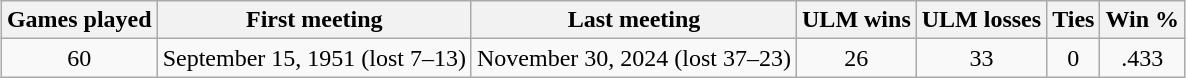<table class="wikitable" style="margin:1em auto;">
<tr>
<th>Games played</th>
<th>First meeting</th>
<th>Last meeting</th>
<th>ULM wins</th>
<th>ULM losses</th>
<th>Ties</th>
<th>Win %</th>
</tr>
<tr style="text-align:center;">
<td>60</td>
<td>September 15, 1951 (lost 7–13)</td>
<td>November 30, 2024 (lost 37–23)</td>
<td>26</td>
<td>33</td>
<td>0</td>
<td>.433</td>
</tr>
</table>
